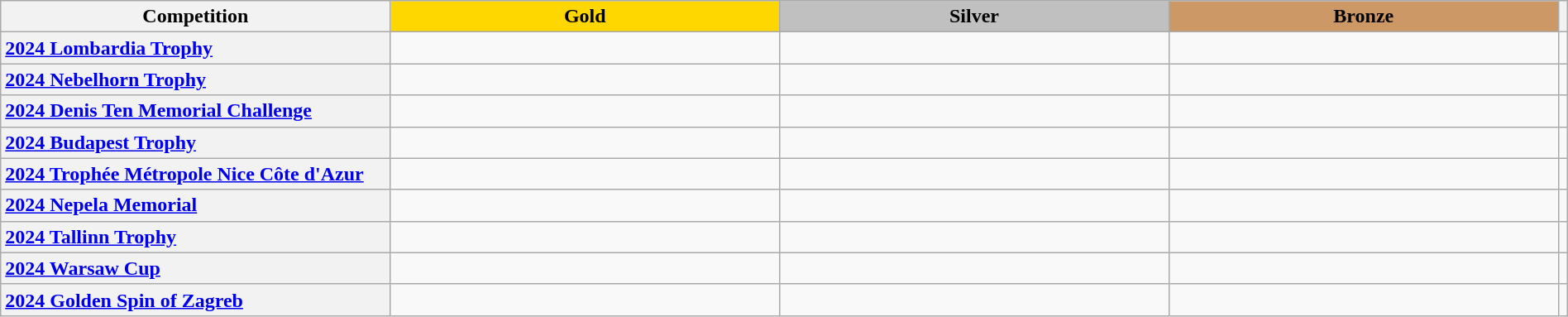<table class="wikitable unsortable" style="text-align:left; width:100%;">
<tr>
<th scope="col" style="text-align:center; width:25%">Competition</th>
<td scope="col" style="text-align:center; width:25%; background:gold"><strong>Gold</strong></td>
<td scope="col" style="text-align:center; width:25%; background:silver"><strong>Silver</strong></td>
<td scope="col" style="text-align:center; width:25%; background:#c96"><strong>Bronze</strong></td>
<th scope="col" style="text-align:center"></th>
</tr>
<tr>
<th scope="row" style="text-align:left"> <a href='#'>2024 Lombardia Trophy</a></th>
<td></td>
<td></td>
<td></td>
<td></td>
</tr>
<tr>
<th scope="row" style="text-align:left"> <a href='#'>2024 Nebelhorn Trophy</a></th>
<td></td>
<td></td>
<td></td>
<td></td>
</tr>
<tr>
<th scope="row" style="text-align:left"> <a href='#'>2024 Denis Ten Memorial Challenge</a></th>
<td></td>
<td></td>
<td></td>
<td></td>
</tr>
<tr>
<th scope="row" style="text-align:left"> <a href='#'>2024 Budapest Trophy</a></th>
<td></td>
<td></td>
<td></td>
<td></td>
</tr>
<tr>
<th scope="row" style="text-align:left"> <a href='#'>2024 Trophée Métropole Nice Côte d'Azur</a></th>
<td></td>
<td></td>
<td></td>
<td></td>
</tr>
<tr>
<th scope="row" style="text-align:left"> <a href='#'>2024 Nepela Memorial</a></th>
<td></td>
<td></td>
<td></td>
<td></td>
</tr>
<tr>
<th scope="row" style="text-align:left"> <a href='#'>2024 Tallinn Trophy</a></th>
<td></td>
<td></td>
<td></td>
<td></td>
</tr>
<tr>
<th scope="row" style="text-align:left"> <a href='#'>2024 Warsaw Cup</a></th>
<td></td>
<td></td>
<td></td>
<td></td>
</tr>
<tr>
<th scope="row" style="text-align:left"> <a href='#'>2024 Golden Spin of Zagreb</a></th>
<td></td>
<td></td>
<td></td>
<td></td>
</tr>
</table>
